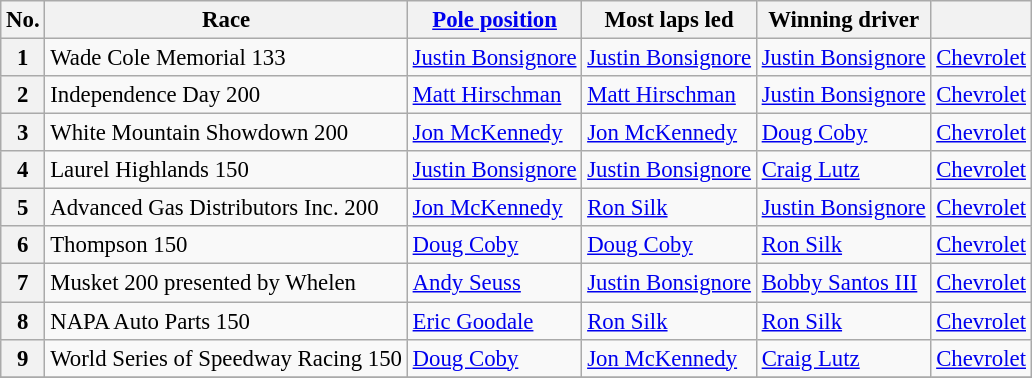<table class="wikitable sortable" style="font-size:95%">
<tr>
<th>No.</th>
<th>Race</th>
<th><a href='#'>Pole position</a></th>
<th>Most laps led</th>
<th>Winning driver</th>
<th></th>
</tr>
<tr>
<th>1</th>
<td>Wade Cole Memorial 133</td>
<td><a href='#'>Justin Bonsignore</a></td>
<td><a href='#'>Justin Bonsignore</a></td>
<td><a href='#'>Justin Bonsignore</a></td>
<td><a href='#'>Chevrolet</a></td>
</tr>
<tr>
<th>2</th>
<td>Independence Day 200</td>
<td><a href='#'>Matt Hirschman</a></td>
<td><a href='#'>Matt Hirschman</a></td>
<td><a href='#'>Justin Bonsignore</a></td>
<td><a href='#'>Chevrolet</a></td>
</tr>
<tr>
<th>3</th>
<td>White Mountain Showdown 200</td>
<td><a href='#'>Jon McKennedy</a></td>
<td><a href='#'>Jon McKennedy</a></td>
<td><a href='#'>Doug Coby</a></td>
<td><a href='#'>Chevrolet</a></td>
</tr>
<tr>
<th>4</th>
<td>Laurel Highlands 150</td>
<td><a href='#'>Justin Bonsignore</a></td>
<td><a href='#'>Justin Bonsignore</a></td>
<td><a href='#'>Craig Lutz</a></td>
<td><a href='#'>Chevrolet</a></td>
</tr>
<tr>
<th>5</th>
<td>Advanced Gas Distributors Inc. 200</td>
<td><a href='#'>Jon McKennedy</a></td>
<td><a href='#'>Ron Silk</a></td>
<td><a href='#'>Justin Bonsignore</a></td>
<td><a href='#'>Chevrolet</a></td>
</tr>
<tr>
<th>6</th>
<td>Thompson 150</td>
<td><a href='#'>Doug Coby</a></td>
<td><a href='#'>Doug Coby</a></td>
<td><a href='#'>Ron Silk</a></td>
<td><a href='#'>Chevrolet</a></td>
</tr>
<tr>
<th>7</th>
<td>Musket 200 presented by Whelen</td>
<td><a href='#'>Andy Seuss</a></td>
<td><a href='#'>Justin Bonsignore</a></td>
<td><a href='#'>Bobby Santos III</a></td>
<td><a href='#'>Chevrolet</a></td>
</tr>
<tr>
<th>8</th>
<td>NAPA Auto Parts 150</td>
<td><a href='#'>Eric Goodale</a></td>
<td><a href='#'>Ron Silk</a></td>
<td><a href='#'>Ron Silk</a></td>
<td><a href='#'>Chevrolet</a></td>
</tr>
<tr>
<th>9</th>
<td>World Series of Speedway Racing 150</td>
<td><a href='#'>Doug Coby</a></td>
<td><a href='#'>Jon McKennedy</a></td>
<td><a href='#'>Craig Lutz</a></td>
<td><a href='#'>Chevrolet</a></td>
</tr>
<tr>
</tr>
</table>
